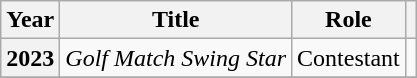<table class="wikitable sortable plainrowheaders">
<tr>
<th scope="col">Year</th>
<th scope="col">Title</th>
<th scope="col">Role</th>
<th scope="col" class="unsortable"></th>
</tr>
<tr>
<th scope="row">2023</th>
<td><em>Golf Match Swing Star</em></td>
<td>Contestant</td>
<td></td>
</tr>
<tr>
</tr>
</table>
